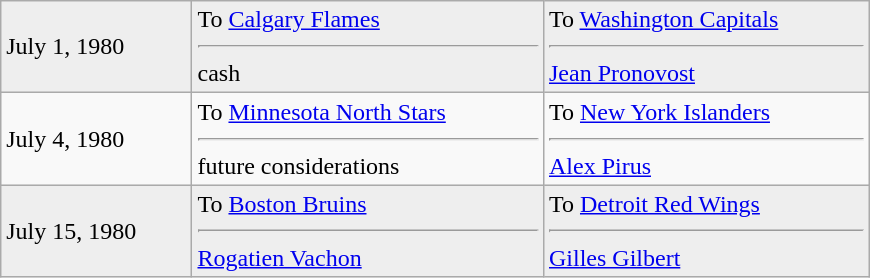<table class="wikitable" style="border:1px solid #999; width:580px;">
<tr style="background:#eee;">
<td>July 1, 1980</td>
<td valign="top">To <a href='#'>Calgary Flames</a><hr>cash</td>
<td valign="top">To <a href='#'>Washington Capitals</a><hr><a href='#'>Jean Pronovost</a></td>
</tr>
<tr>
<td>July 4, 1980</td>
<td valign="top">To <a href='#'>Minnesota North Stars</a><hr>future considerations</td>
<td valign="top">To <a href='#'>New York Islanders</a><hr><a href='#'>Alex Pirus</a></td>
</tr>
<tr style="background:#eee;">
<td>July 15, 1980</td>
<td valign="top">To <a href='#'>Boston Bruins</a><hr><a href='#'>Rogatien Vachon</a></td>
<td valign="top">To <a href='#'>Detroit Red Wings</a><hr><a href='#'>Gilles Gilbert</a></td>
</tr>
</table>
